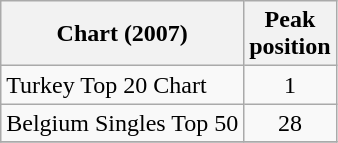<table class="wikitable sortable">
<tr>
<th align="left">Chart (2007)</th>
<th align="center">Peak<br>position</th>
</tr>
<tr>
<td align="left">Turkey Top 20 Chart</td>
<td align="center">1</td>
</tr>
<tr>
<td align="left">Belgium Singles Top 50</td>
<td align="center">28</td>
</tr>
<tr>
</tr>
</table>
